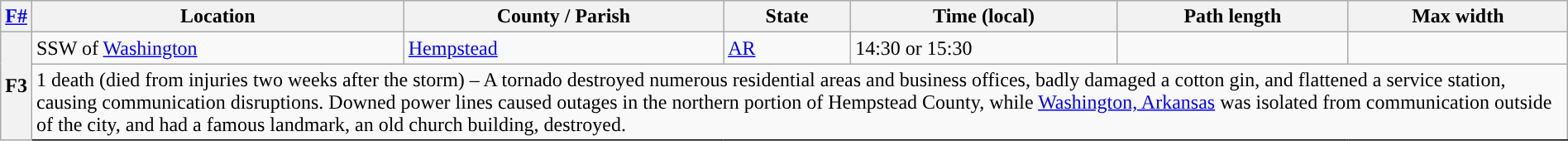<table class="wikitable sortable" style="width:100%;">
<tr>
<th scope="col" align="center"><a href='#'>F#</a><br></th>
<th scope="col" align="center" class="unsortable">Location</th>
<th scope="col" align="center" class="unsortable">County / Parish</th>
<th scope="col" align="center">State</th>
<th scope="col" align="center">Time (local)</th>
<th scope="col" align="center">Path length</th>
<th scope="col" align="center">Max width</th>
</tr>
<tr>
<th scope="row" rowspan="2" style="background-color:#">F3</th>
<td>SSW of <a href='#'>Washington</a></td>
<td><a href='#'>Hempstead</a></td>
<td><a href='#'>AR</a></td>
<td>14:30 or 15:30</td>
<td></td>
<td></td>
</tr>
<tr class="expand-child">
<td colspan="6" style="border-bottom: 1px solid black;">1 death (died from injuries two weeks after the storm) – A tornado destroyed numerous residential areas and business offices, badly damaged a cotton gin, and flattened a service station, causing communication disruptions. Downed power lines caused outages in the northern portion of Hempstead County, while <a href='#'>Washington, Arkansas</a> was isolated from communication outside of the city, and had a famous landmark, an old church building, destroyed.</td>
</tr>
</table>
